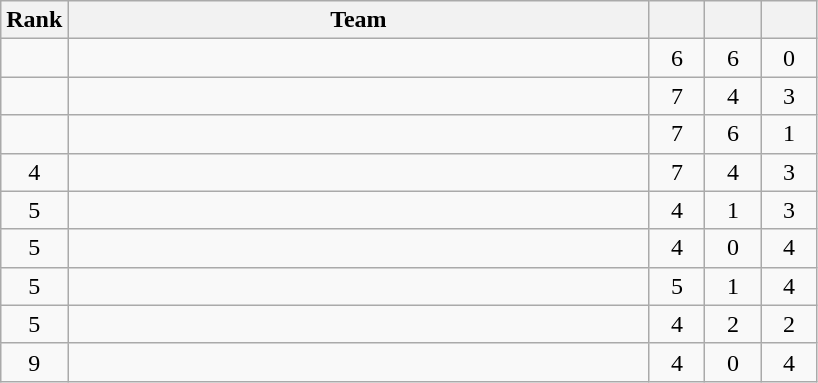<table class="wikitable" style="text-align: center;">
<tr>
<th width=35>Rank</th>
<th width=380>Team</th>
<th width=30></th>
<th width=30></th>
<th width=30></th>
</tr>
<tr>
<td></td>
<td align=left></td>
<td>6</td>
<td>6</td>
<td>0</td>
</tr>
<tr>
<td></td>
<td align=left></td>
<td>7</td>
<td>4</td>
<td>3</td>
</tr>
<tr>
<td></td>
<td align=left></td>
<td>7</td>
<td>6</td>
<td>1</td>
</tr>
<tr>
<td>4</td>
<td align=left></td>
<td>7</td>
<td>4</td>
<td>3</td>
</tr>
<tr>
<td>5</td>
<td align=left></td>
<td>4</td>
<td>1</td>
<td>3</td>
</tr>
<tr>
<td>5</td>
<td align=left></td>
<td>4</td>
<td>0</td>
<td>4</td>
</tr>
<tr>
<td>5</td>
<td align=left></td>
<td>5</td>
<td>1</td>
<td>4</td>
</tr>
<tr>
<td>5</td>
<td align=left></td>
<td>4</td>
<td>2</td>
<td>2</td>
</tr>
<tr>
<td>9</td>
<td align=left></td>
<td>4</td>
<td>0</td>
<td>4</td>
</tr>
</table>
